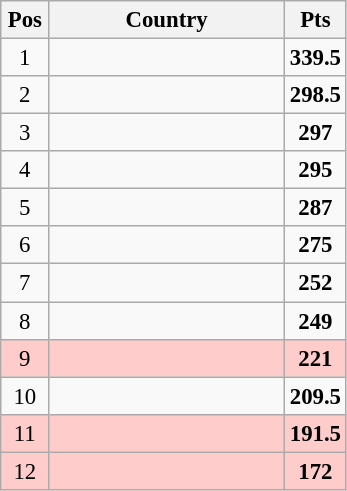<table class="wikitable" style="text-align: center; font-size:95%">
<tr>
<th width="25">Pos</th>
<th width="150">Country</th>
<th width="25">Pts</th>
</tr>
<tr>
<td>1</td>
<td align="left"><strong></strong></td>
<td><strong>339.5</strong></td>
</tr>
<tr>
<td>2</td>
<td align="left"><strong></strong></td>
<td><strong>298.5</strong></td>
</tr>
<tr>
<td>3</td>
<td align="left"><strong></strong></td>
<td><strong>297</strong></td>
</tr>
<tr>
<td>4</td>
<td align="left"><strong></strong></td>
<td><strong>295</strong></td>
</tr>
<tr>
<td>5</td>
<td align="left"><strong></strong></td>
<td><strong>287</strong></td>
</tr>
<tr>
<td>6</td>
<td align="left"><strong></strong></td>
<td><strong>275</strong></td>
</tr>
<tr>
<td>7</td>
<td align="left"><strong></strong></td>
<td><strong>252</strong></td>
</tr>
<tr>
<td>8</td>
<td align="left"><strong></strong></td>
<td><strong>249</strong></td>
</tr>
<tr bgcolor=ffcccc>
<td>9</td>
<td align="left"><strong></strong></td>
<td><strong>221</strong></td>
</tr>
<tr>
<td>10</td>
<td align="left"><strong></strong></td>
<td><strong>209.5</strong></td>
</tr>
<tr bgcolor=ffcccc>
<td>11</td>
<td align="left"><strong></strong></td>
<td><strong>191.5</strong></td>
</tr>
<tr bgcolor=ffcccc>
<td>12</td>
<td align="left"><strong></strong></td>
<td><strong>172</strong></td>
</tr>
</table>
